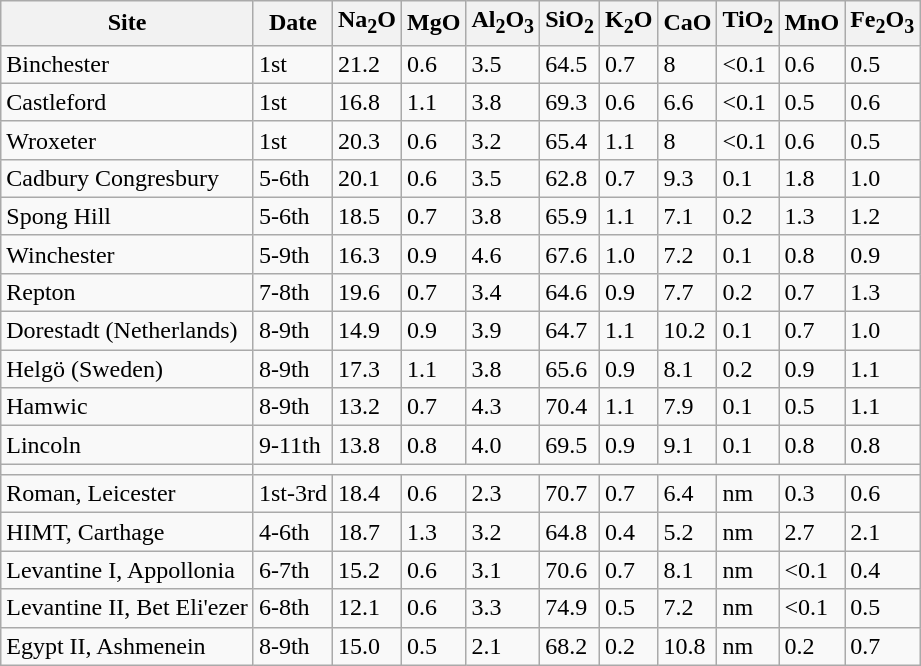<table class="wikitable">
<tr>
<th>Site</th>
<th>Date</th>
<th>Na<sub>2</sub>O</th>
<th>MgO</th>
<th>Al<sub>2</sub>O<sub>3</sub></th>
<th>SiO<sub>2</sub></th>
<th>K<sub>2</sub>O</th>
<th>CaO</th>
<th>TiO<sub>2</sub></th>
<th>MnO</th>
<th>Fe<sub>2</sub>O<sub>3</sub></th>
</tr>
<tr>
<td>Binchester</td>
<td>1st</td>
<td>21.2</td>
<td>0.6</td>
<td>3.5</td>
<td>64.5</td>
<td>0.7</td>
<td>8</td>
<td><0.1</td>
<td>0.6</td>
<td>0.5</td>
</tr>
<tr>
<td>Castleford</td>
<td>1st</td>
<td>16.8</td>
<td>1.1</td>
<td>3.8</td>
<td>69.3</td>
<td>0.6</td>
<td>6.6</td>
<td><0.1</td>
<td>0.5</td>
<td>0.6</td>
</tr>
<tr>
<td>Wroxeter</td>
<td>1st</td>
<td>20.3</td>
<td>0.6</td>
<td>3.2</td>
<td>65.4</td>
<td>1.1</td>
<td>8</td>
<td><0.1</td>
<td>0.6</td>
<td>0.5</td>
</tr>
<tr>
<td>Cadbury Congresbury</td>
<td>5-6th</td>
<td>20.1</td>
<td>0.6</td>
<td>3.5</td>
<td>62.8</td>
<td>0.7</td>
<td>9.3</td>
<td>0.1</td>
<td>1.8</td>
<td>1.0</td>
</tr>
<tr>
<td>Spong Hill</td>
<td>5-6th</td>
<td>18.5</td>
<td>0.7</td>
<td>3.8</td>
<td>65.9</td>
<td>1.1</td>
<td>7.1</td>
<td>0.2</td>
<td>1.3</td>
<td>1.2</td>
</tr>
<tr>
<td>Winchester</td>
<td>5-9th</td>
<td>16.3</td>
<td>0.9</td>
<td>4.6</td>
<td>67.6</td>
<td>1.0</td>
<td>7.2</td>
<td>0.1</td>
<td>0.8</td>
<td>0.9</td>
</tr>
<tr>
<td>Repton</td>
<td>7-8th</td>
<td>19.6</td>
<td>0.7</td>
<td>3.4</td>
<td>64.6</td>
<td>0.9</td>
<td>7.7</td>
<td>0.2</td>
<td>0.7</td>
<td>1.3</td>
</tr>
<tr>
<td>Dorestadt (Netherlands)</td>
<td>8-9th</td>
<td>14.9</td>
<td>0.9</td>
<td>3.9</td>
<td>64.7</td>
<td>1.1</td>
<td>10.2</td>
<td>0.1</td>
<td>0.7</td>
<td>1.0</td>
</tr>
<tr>
<td>Helgö (Sweden)</td>
<td>8-9th</td>
<td>17.3</td>
<td>1.1</td>
<td>3.8</td>
<td>65.6</td>
<td>0.9</td>
<td>8.1</td>
<td>0.2</td>
<td>0.9</td>
<td>1.1</td>
</tr>
<tr>
<td>Hamwic</td>
<td>8-9th</td>
<td>13.2</td>
<td>0.7</td>
<td>4.3</td>
<td>70.4</td>
<td>1.1</td>
<td>7.9</td>
<td>0.1</td>
<td>0.5</td>
<td>1.1</td>
</tr>
<tr>
<td>Lincoln</td>
<td>9-11th</td>
<td>13.8</td>
<td>0.8</td>
<td>4.0</td>
<td>69.5</td>
<td>0.9</td>
<td>9.1</td>
<td>0.1</td>
<td>0.8</td>
<td>0.8</td>
</tr>
<tr>
<td></td>
</tr>
<tr>
<td>Roman, Leicester</td>
<td>1st-3rd</td>
<td>18.4</td>
<td>0.6</td>
<td>2.3</td>
<td>70.7</td>
<td>0.7</td>
<td>6.4</td>
<td>nm</td>
<td>0.3</td>
<td>0.6</td>
</tr>
<tr>
<td>HIMT, Carthage</td>
<td>4-6th</td>
<td>18.7</td>
<td>1.3</td>
<td>3.2</td>
<td>64.8</td>
<td>0.4</td>
<td>5.2</td>
<td>nm</td>
<td>2.7</td>
<td>2.1</td>
</tr>
<tr>
<td>Levantine I, Appollonia</td>
<td>6-7th</td>
<td>15.2</td>
<td>0.6</td>
<td>3.1</td>
<td>70.6</td>
<td>0.7</td>
<td>8.1</td>
<td>nm</td>
<td><0.1</td>
<td>0.4</td>
</tr>
<tr>
<td>Levantine II, Bet Eli'ezer</td>
<td>6-8th</td>
<td>12.1</td>
<td>0.6</td>
<td>3.3</td>
<td>74.9</td>
<td>0.5</td>
<td>7.2</td>
<td>nm</td>
<td><0.1</td>
<td>0.5</td>
</tr>
<tr>
<td>Egypt II, Ashmenein</td>
<td>8-9th</td>
<td>15.0</td>
<td>0.5</td>
<td>2.1</td>
<td>68.2</td>
<td>0.2</td>
<td>10.8</td>
<td>nm</td>
<td>0.2</td>
<td>0.7</td>
</tr>
</table>
